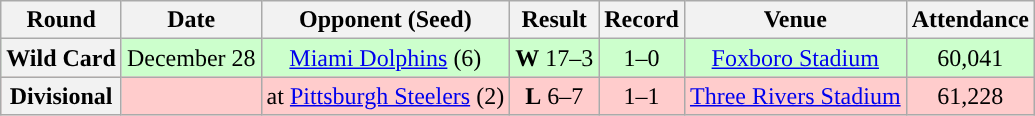<table class="wikitable" style="text-align:center">
<tr>
<th>Round</th>
<th>Date</th>
<th>Opponent (Seed)</th>
<th>Result</th>
<th>Record</th>
<th>Venue</th>
<th>Attendance</th>
</tr>
<tr style="background:#cfc">
<th>Wild Card</th>
<td>December 28</td>
<td><a href='#'>Miami Dolphins</a> (6)</td>
<td><strong>W</strong> 17–3</td>
<td>1–0</td>
<td><a href='#'>Foxboro Stadium</a></td>
<td align=center>60,041</td>
</tr>
<tr style="background:#fcc">
<th>Divisional</th>
<td></td>
<td>at <a href='#'>Pittsburgh Steelers</a> (2)</td>
<td><strong>L</strong> 6–7</td>
<td>1–1</td>
<td><a href='#'>Three Rivers Stadium</a></td>
<td align=center>61,228</td>
</tr>
</table>
